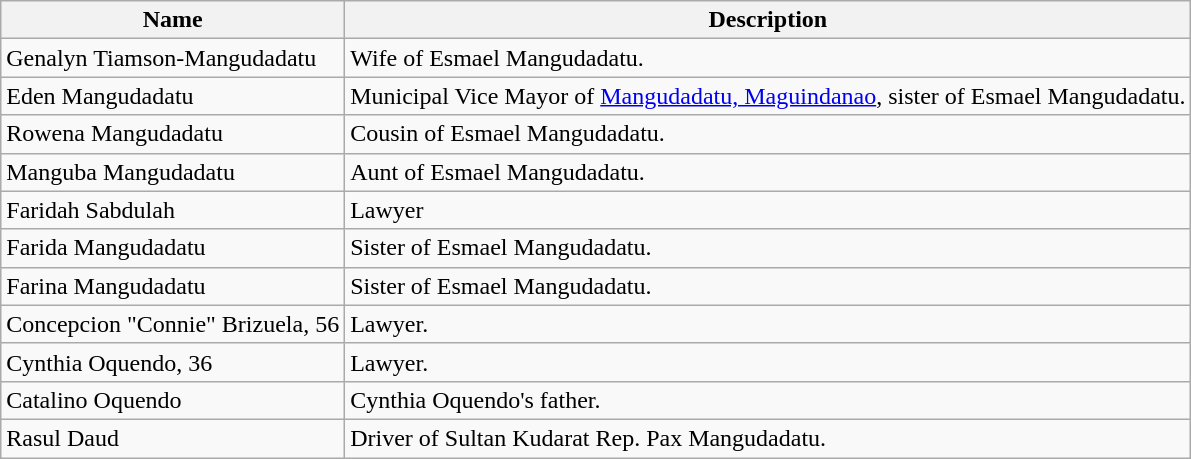<table class="wikitable">
<tr>
<th>Name</th>
<th>Description</th>
</tr>
<tr>
<td>Genalyn Tiamson-Mangudadatu</td>
<td>Wife of Esmael Mangudadatu.</td>
</tr>
<tr>
<td>Eden Mangudadatu</td>
<td>Municipal Vice Mayor of <a href='#'>Mangudadatu, Maguindanao</a>, sister of Esmael Mangudadatu.</td>
</tr>
<tr>
<td>Rowena Mangudadatu</td>
<td>Cousin of Esmael Mangudadatu.</td>
</tr>
<tr>
<td>Manguba Mangudadatu</td>
<td>Aunt of Esmael Mangudadatu.</td>
</tr>
<tr>
<td>Faridah Sabdulah</td>
<td>Lawyer</td>
</tr>
<tr>
<td>Farida Mangudadatu</td>
<td>Sister of Esmael Mangudadatu.</td>
</tr>
<tr>
<td>Farina Mangudadatu</td>
<td>Sister of Esmael Mangudadatu.</td>
</tr>
<tr>
<td>Concepcion "Connie" Brizuela, 56</td>
<td>Lawyer.</td>
</tr>
<tr>
<td>Cynthia Oquendo, 36</td>
<td>Lawyer.</td>
</tr>
<tr>
<td>Catalino Oquendo</td>
<td>Cynthia Oquendo's father.</td>
</tr>
<tr>
<td>Rasul Daud</td>
<td>Driver of Sultan Kudarat Rep. Pax Mangudadatu.</td>
</tr>
</table>
